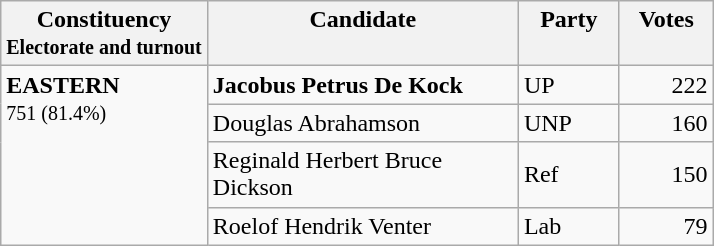<table class="wikitable">
<tr>
<th align="left">Constituency<br><small>Electorate and turnout</small></th>
<th align="center" valign="top">Candidate</th>
<th align="center" valign="top">Party</th>
<th align="center" valign="top">Votes</th>
</tr>
<tr>
<td valign="top" rowspan=4><strong>EASTERN</strong><br><small>751 (81.4%)</small></td>
<td align="left" width="200"><strong>Jacobus Petrus De Kock</strong></td>
<td align="left" width="60">UP</td>
<td align="right" width="55">222</td>
</tr>
<tr>
<td align="left">Douglas Abrahamson</td>
<td align="left">UNP</td>
<td align="right">160</td>
</tr>
<tr>
<td align="left">Reginald Herbert Bruce Dickson</td>
<td align="left">Ref</td>
<td align="right">150</td>
</tr>
<tr>
<td align="left">Roelof Hendrik Venter</td>
<td align="left">Lab</td>
<td align="right">79</td>
</tr>
</table>
